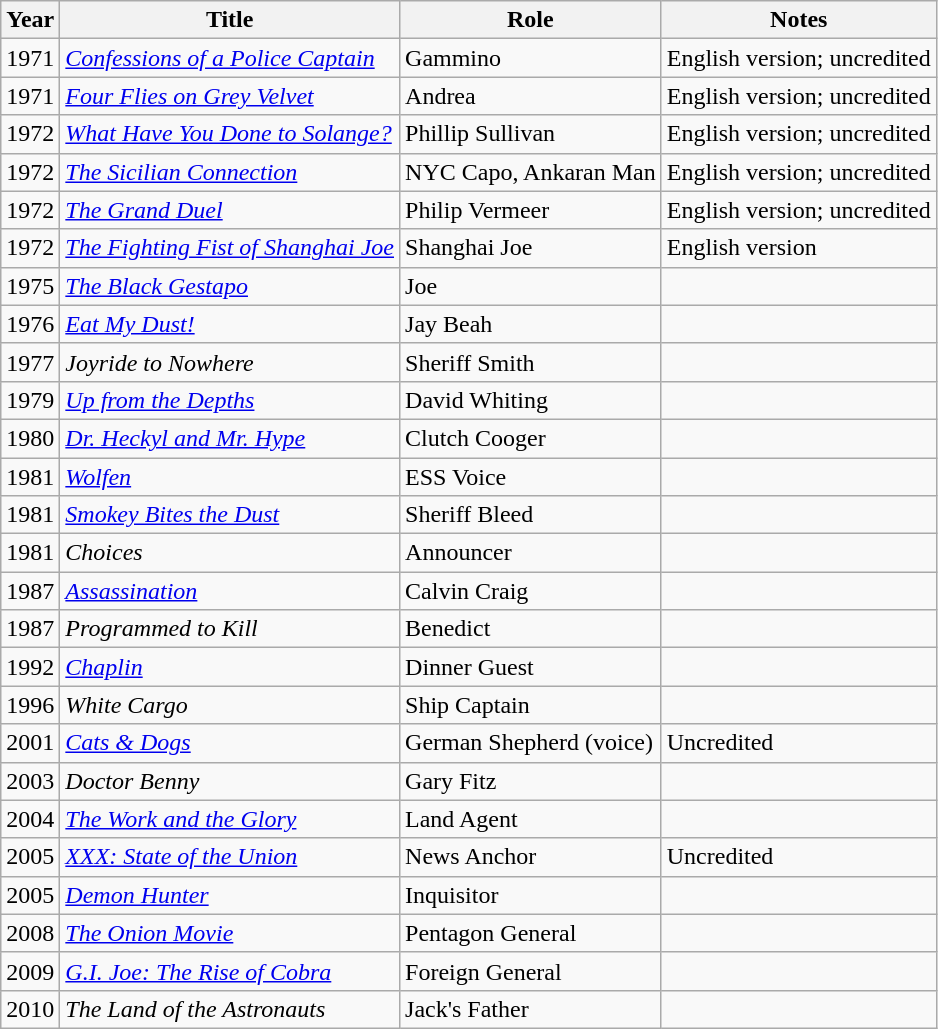<table class="wikitable sortable">
<tr>
<th>Year</th>
<th>Title</th>
<th>Role</th>
<th>Notes</th>
</tr>
<tr>
<td>1971</td>
<td><em><a href='#'>Confessions of a Police Captain</a></em></td>
<td>Gammino</td>
<td>English version; uncredited</td>
</tr>
<tr>
<td>1971</td>
<td><em><a href='#'>Four Flies on Grey Velvet</a></em></td>
<td>Andrea</td>
<td>English version; uncredited</td>
</tr>
<tr>
<td>1972</td>
<td><em><a href='#'>What Have You Done to Solange?</a></em></td>
<td>Phillip Sullivan</td>
<td>English version; uncredited</td>
</tr>
<tr>
<td>1972</td>
<td><em><a href='#'>The Sicilian Connection</a></em></td>
<td>NYC Capo, Ankaran Man</td>
<td>English version; uncredited</td>
</tr>
<tr>
<td>1972</td>
<td><em><a href='#'>The Grand Duel</a></em></td>
<td>Philip Vermeer</td>
<td>English version; uncredited</td>
</tr>
<tr>
<td>1972</td>
<td><em><a href='#'>The Fighting Fist of Shanghai Joe</a></em></td>
<td>Shanghai Joe</td>
<td>English version</td>
</tr>
<tr>
<td>1975</td>
<td><em><a href='#'>The Black Gestapo</a></em></td>
<td>Joe</td>
<td></td>
</tr>
<tr>
<td>1976</td>
<td><em><a href='#'>Eat My Dust!</a></em></td>
<td>Jay Beah</td>
<td></td>
</tr>
<tr>
<td>1977</td>
<td><em>Joyride to Nowhere</em></td>
<td>Sheriff Smith</td>
<td></td>
</tr>
<tr>
<td>1979</td>
<td><em><a href='#'>Up from the Depths</a></em></td>
<td>David Whiting</td>
<td></td>
</tr>
<tr>
<td>1980</td>
<td><em><a href='#'>Dr. Heckyl and Mr. Hype</a></em></td>
<td>Clutch Cooger</td>
<td></td>
</tr>
<tr>
<td>1981</td>
<td><em><a href='#'>Wolfen</a></em></td>
<td>ESS Voice</td>
<td></td>
</tr>
<tr>
<td>1981</td>
<td><em><a href='#'>Smokey Bites the Dust</a></em></td>
<td>Sheriff Bleed</td>
<td></td>
</tr>
<tr>
<td>1981</td>
<td><em>Choices</em></td>
<td>Announcer</td>
<td></td>
</tr>
<tr>
<td>1987</td>
<td><em><a href='#'>Assassination</a></em></td>
<td>Calvin Craig</td>
<td></td>
</tr>
<tr>
<td>1987</td>
<td><em>Programmed to Kill</em></td>
<td>Benedict</td>
<td></td>
</tr>
<tr>
<td>1992</td>
<td><em><a href='#'>Chaplin</a></em></td>
<td>Dinner Guest</td>
<td></td>
</tr>
<tr>
<td>1996</td>
<td><em>White Cargo</em></td>
<td>Ship Captain</td>
<td></td>
</tr>
<tr>
<td>2001</td>
<td><em><a href='#'>Cats & Dogs</a></em></td>
<td>German Shepherd (voice)</td>
<td>Uncredited</td>
</tr>
<tr>
<td>2003</td>
<td><em>Doctor Benny</em></td>
<td>Gary Fitz</td>
<td></td>
</tr>
<tr>
<td>2004</td>
<td><em><a href='#'>The Work and the Glory</a></em></td>
<td>Land Agent</td>
<td></td>
</tr>
<tr>
<td>2005</td>
<td><em><a href='#'>XXX: State of the Union</a></em></td>
<td>News Anchor</td>
<td>Uncredited</td>
</tr>
<tr>
<td>2005</td>
<td><em><a href='#'>Demon Hunter</a></em></td>
<td>Inquisitor</td>
<td></td>
</tr>
<tr>
<td>2008</td>
<td><em><a href='#'>The Onion Movie</a></em></td>
<td>Pentagon General</td>
<td></td>
</tr>
<tr>
<td>2009</td>
<td><em><a href='#'>G.I. Joe: The Rise of Cobra</a></em></td>
<td>Foreign General</td>
<td></td>
</tr>
<tr>
<td>2010</td>
<td><em>The Land of the Astronauts</em></td>
<td>Jack's Father</td>
<td></td>
</tr>
</table>
